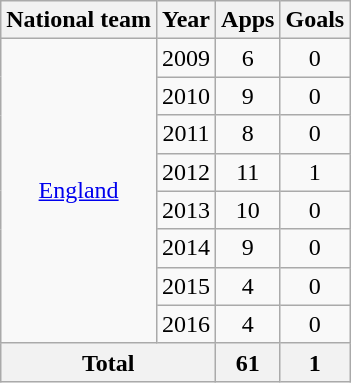<table class="wikitable" style="text-align: center;">
<tr>
<th>National team</th>
<th>Year</th>
<th>Apps</th>
<th>Goals</th>
</tr>
<tr>
<td rowspan="8"><a href='#'>England</a></td>
<td>2009</td>
<td>6</td>
<td>0</td>
</tr>
<tr>
<td>2010</td>
<td>9</td>
<td>0</td>
</tr>
<tr>
<td>2011</td>
<td>8</td>
<td>0</td>
</tr>
<tr>
<td>2012</td>
<td>11</td>
<td>1</td>
</tr>
<tr>
<td>2013</td>
<td>10</td>
<td>0</td>
</tr>
<tr>
<td>2014</td>
<td>9</td>
<td>0</td>
</tr>
<tr>
<td>2015</td>
<td>4</td>
<td>0</td>
</tr>
<tr>
<td>2016</td>
<td>4</td>
<td>0</td>
</tr>
<tr>
<th colspan="2">Total</th>
<th>61</th>
<th>1</th>
</tr>
</table>
